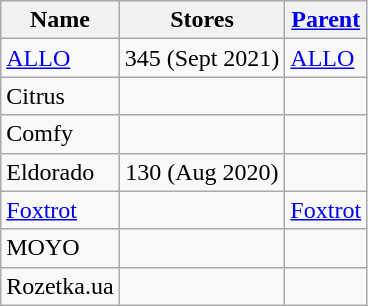<table class="wikitable sortable">
<tr>
<th>Name</th>
<th>Stores</th>
<th><a href='#'>Parent</a></th>
</tr>
<tr>
<td><a href='#'>ALLO</a></td>
<td style="text-align:center;">345 (Sept 2021)</td>
<td><a href='#'>ALLO</a></td>
</tr>
<tr>
<td>Citrus</td>
<td style="text-align:center;"></td>
<td></td>
</tr>
<tr>
<td>Comfy</td>
<td style="text-align:center;"></td>
<td></td>
</tr>
<tr>
<td>Eldorado</td>
<td style="text-align:center;">130 (Aug 2020)</td>
<td></td>
</tr>
<tr>
<td><a href='#'>Foxtrot</a></td>
<td style="text-align:center;"></td>
<td><a href='#'>Foxtrot</a></td>
</tr>
<tr>
<td>MOYO</td>
<td style="text-align:center;"></td>
<td></td>
</tr>
<tr>
<td>Rozetka.ua</td>
<td style="text-align:center;"></td>
<td></td>
</tr>
</table>
